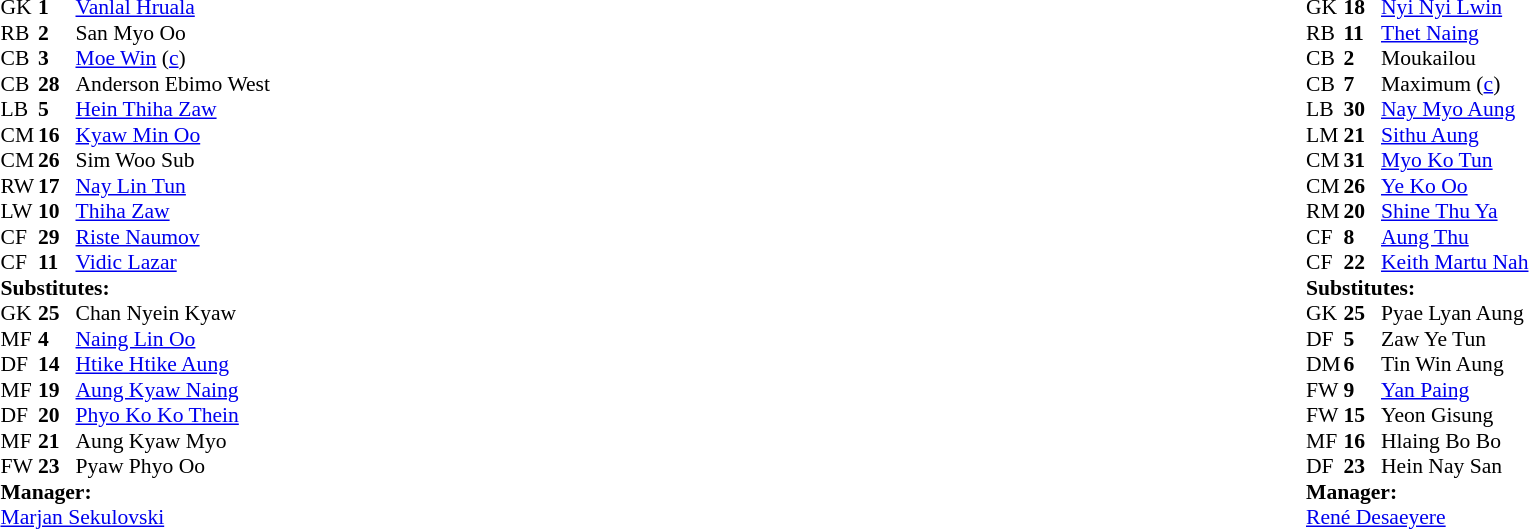<table style="width:100%">
<tr>
<td style="vertical-align:top;width:50%"><br><table style="font-size:90%" cellspacing="0" cellpadding="0">
<tr>
<th width="25"></th>
<th width="25"></th>
</tr>
<tr>
<td>GK</td>
<td><strong>1</strong></td>
<td> <a href='#'>Vanlal Hruala</a></td>
</tr>
<tr>
<td>RB</td>
<td><strong>2</strong></td>
<td> San Myo Oo</td>
</tr>
<tr>
<td>CB</td>
<td><strong>3</strong></td>
<td> <a href='#'>Moe Win</a> (<a href='#'>c</a>)</td>
</tr>
<tr>
<td>CB</td>
<td><strong>28</strong></td>
<td> Anderson Ebimo West</td>
</tr>
<tr>
<td>LB</td>
<td><strong>5</strong></td>
<td> <a href='#'>Hein Thiha Zaw</a></td>
</tr>
<tr>
<td>CM</td>
<td><strong>16</strong></td>
<td> <a href='#'>Kyaw Min Oo</a></td>
<td></td>
<td></td>
</tr>
<tr>
<td>CM</td>
<td><strong>26</strong></td>
<td> Sim Woo Sub</td>
</tr>
<tr>
<td>RW</td>
<td><strong>17</strong></td>
<td> <a href='#'>Nay Lin Tun</a></td>
<td></td>
<td></td>
</tr>
<tr>
<td>LW</td>
<td><strong>10</strong></td>
<td> <a href='#'>Thiha Zaw</a></td>
<td></td>
</tr>
<tr>
<td>CF</td>
<td><strong>29</strong></td>
<td> <a href='#'>Riste Naumov</a></td>
</tr>
<tr>
<td>CF</td>
<td><strong>11</strong></td>
<td> <a href='#'>Vidic Lazar</a></td>
<td></td>
<td></td>
</tr>
<tr>
<td colspan=4><strong>Substitutes:</strong></td>
</tr>
<tr>
<td>GK</td>
<td><strong>25</strong></td>
<td> Chan Nyein Kyaw</td>
</tr>
<tr>
<td>MF</td>
<td><strong>4</strong></td>
<td> <a href='#'>Naing Lin Oo</a></td>
<td></td>
<td></td>
</tr>
<tr>
<td>DF</td>
<td><strong>14</strong></td>
<td> <a href='#'>Htike Htike Aung</a></td>
</tr>
<tr>
<td>MF</td>
<td><strong>19</strong></td>
<td> <a href='#'>Aung Kyaw Naing</a></td>
<td></td>
<td></td>
</tr>
<tr>
<td>DF</td>
<td><strong>20</strong></td>
<td> <a href='#'>Phyo Ko Ko Thein</a></td>
<td></td>
<td></td>
</tr>
<tr>
<td>MF</td>
<td><strong>21</strong></td>
<td> Aung Kyaw Myo</td>
</tr>
<tr>
<td>FW</td>
<td><strong>23</strong></td>
<td> Pyaw Phyo Oo</td>
</tr>
<tr>
<td colspan=4><strong>Manager:</strong></td>
</tr>
<tr>
<td colspan="4"> <a href='#'>Marjan Sekulovski</a></td>
</tr>
</table>
</td>
<td valign="top" width="50%"><br><table cellspacing="0" cellpadding="0" style="font-size:90%;margin:auto">
<tr>
<th width="25"></th>
<th width="25"></th>
</tr>
<tr>
<td>GK</td>
<td><strong>18</strong></td>
<td> <a href='#'>Nyi Nyi Lwin</a></td>
</tr>
<tr>
<td>RB</td>
<td><strong>11</strong></td>
<td> <a href='#'>Thet Naing</a></td>
<td></td>
</tr>
<tr>
<td>CB</td>
<td><strong>2</strong></td>
<td> Moukailou</td>
</tr>
<tr>
<td>CB</td>
<td><strong>7</strong></td>
<td> Maximum (<a href='#'>c</a>)</td>
</tr>
<tr>
<td>LB</td>
<td><strong>30</strong></td>
<td> <a href='#'>Nay Myo Aung</a></td>
</tr>
<tr>
<td>LM</td>
<td><strong>21</strong></td>
<td> <a href='#'>Sithu Aung</a></td>
</tr>
<tr>
<td>CM</td>
<td><strong>31</strong></td>
<td> <a href='#'>Myo Ko Tun</a></td>
<td></td>
<td></td>
</tr>
<tr>
<td>CM</td>
<td><strong>26</strong></td>
<td> <a href='#'>Ye Ko Oo</a></td>
<td></td>
<td></td>
</tr>
<tr>
<td>RM</td>
<td><strong>20</strong></td>
<td> <a href='#'>Shine Thu Ya</a></td>
<td></td>
<td></td>
</tr>
<tr>
<td>CF</td>
<td><strong>8</strong></td>
<td> <a href='#'>Aung Thu</a></td>
</tr>
<tr>
<td>CF</td>
<td><strong>22</strong></td>
<td> <a href='#'>Keith Martu Nah</a></td>
</tr>
<tr>
<td colspan=4><strong>Substitutes:</strong></td>
</tr>
<tr>
<td>GK</td>
<td><strong>25</strong></td>
<td> Pyae Lyan Aung</td>
</tr>
<tr>
<td>DF</td>
<td><strong>5</strong></td>
<td> Zaw Ye Tun</td>
</tr>
<tr>
<td>DM</td>
<td><strong>6</strong></td>
<td> Tin Win Aung</td>
<td></td>
<td></td>
</tr>
<tr>
<td>FW</td>
<td><strong>9</strong></td>
<td> <a href='#'>Yan Paing</a></td>
<td></td>
<td></td>
</tr>
<tr>
<td>FW</td>
<td><strong>15</strong></td>
<td> Yeon Gisung</td>
<td></td>
<td></td>
</tr>
<tr>
<td>MF</td>
<td><strong>16</strong></td>
<td> Hlaing Bo Bo</td>
</tr>
<tr>
<td>DF</td>
<td><strong>23</strong></td>
<td> Hein Nay San</td>
</tr>
<tr>
<td colspan=4><strong>Manager:</strong></td>
</tr>
<tr>
<td colspan="4"> <a href='#'>René Desaeyere</a></td>
</tr>
</table>
</td>
</tr>
</table>
